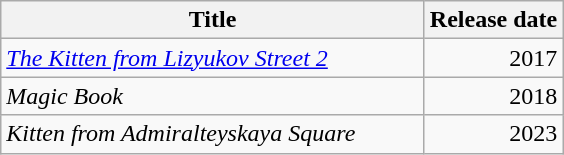<table class="wikitable sortable" style="text-align: right;">
<tr>
<th width="275">Title</th>
<th>Release date</th>
</tr>
<tr>
<td align="left"><em><a href='#'>The Kitten from Lizyukov Street 2</a></em></td>
<td>2017</td>
</tr>
<tr>
<td align="left"><em>Magic Book</em></td>
<td>2018</td>
</tr>
<tr>
<td align="left"><em>Kitten from Admiralteyskaya Square</em></td>
<td>2023</td>
</tr>
</table>
